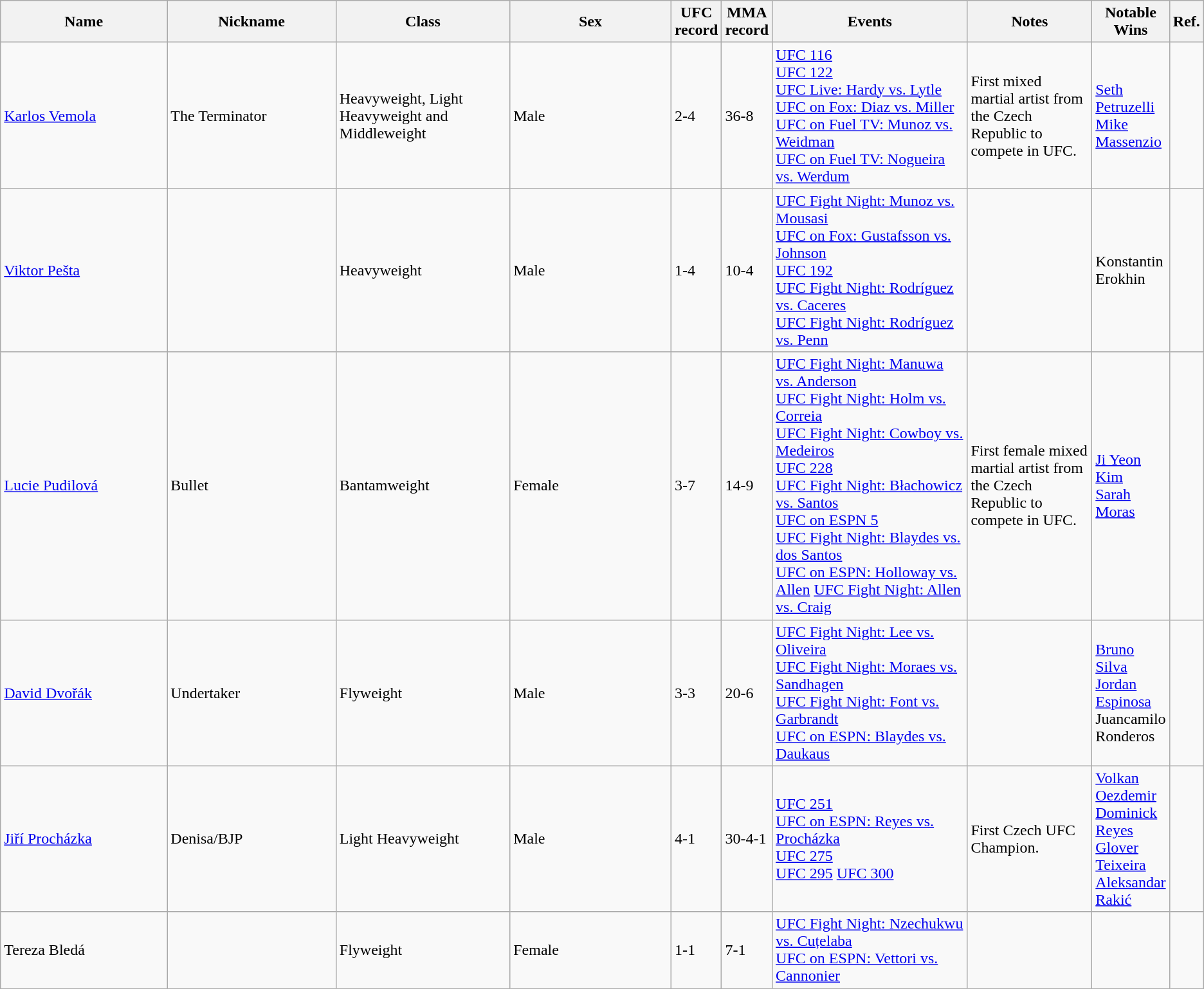<table class="wikitable sortable" style="style=;"width:80%; text-align:center;">
<tr>
<th style="width:17%;">Name</th>
<th style="width:17%;">Nickname</th>
<th style="width:17%;">Class</th>
<th style="width:17%;">Sex</th>
<th data-sort-type="number">UFC record</th>
<th data-sort-type="number">MMA record</th>
<th style="width:20%;">Events</th>
<th style="width:25%;">Notes</th>
<th style="width:17%;">Notable Wins</th>
<th style="width:3%;">Ref.</th>
</tr>
<tr>
<td><a href='#'>Karlos Vemola</a></td>
<td>The Terminator</td>
<td>Heavyweight, Light Heavyweight and Middleweight</td>
<td>Male</td>
<td>2-4</td>
<td>36-8</td>
<td><a href='#'>UFC 116</a><br><a href='#'>UFC 122</a><br><a href='#'>UFC Live: Hardy vs. Lytle</a><br><a href='#'>UFC on Fox: Diaz vs. Miller</a><br><a href='#'>UFC on Fuel TV: Munoz vs. Weidman</a><br><a href='#'>UFC on Fuel TV: Nogueira vs. Werdum</a></td>
<td>First mixed martial artist from the Czech Republic to compete in UFC.</td>
<td><a href='#'>Seth Petruzelli</a><br><a href='#'>Mike Massenzio</a></td>
<td></td>
</tr>
<tr>
<td><a href='#'>Viktor Pešta</a></td>
<td></td>
<td>Heavyweight</td>
<td>Male</td>
<td>1-4</td>
<td>10-4</td>
<td><a href='#'>UFC Fight Night: Munoz vs. Mousasi</a><br><a href='#'>UFC on Fox: Gustafsson vs. Johnson</a><br><a href='#'>UFC 192</a><br><a href='#'>UFC Fight Night: Rodríguez vs. Caceres</a><br><a href='#'>UFC Fight Night: Rodríguez vs. Penn</a></td>
<td></td>
<td>Konstantin Erokhin</td>
<td></td>
</tr>
<tr>
<td><a href='#'>Lucie Pudilová</a></td>
<td>Bullet</td>
<td>Bantamweight</td>
<td>Female</td>
<td>3-7</td>
<td>14-9</td>
<td><a href='#'>UFC Fight Night: Manuwa vs. Anderson</a><br><a href='#'>UFC Fight Night: Holm vs. Correia</a><br><a href='#'>UFC Fight Night: Cowboy vs. Medeiros</a><br><a href='#'>UFC 228</a><br><a href='#'>UFC Fight Night: Błachowicz vs. Santos</a><br><a href='#'>UFC on ESPN 5</a><br><a href='#'>UFC Fight Night: Blaydes vs. dos Santos</a><br><a href='#'>UFC on ESPN: Holloway vs. Allen</a>
<a href='#'>UFC Fight Night: Allen vs. Craig</a></td>
<td>First female mixed martial artist from the Czech Republic to compete in UFC.</td>
<td><a href='#'>Ji Yeon Kim</a><br><a href='#'>Sarah Moras</a></td>
<td></td>
</tr>
<tr>
<td><a href='#'>David Dvořák</a></td>
<td>Undertaker</td>
<td>Flyweight</td>
<td>Male</td>
<td>3-3</td>
<td>20-6</td>
<td><a href='#'>UFC Fight Night: Lee vs. Oliveira</a><br><a href='#'>UFC Fight Night: Moraes vs. Sandhagen</a><br><a href='#'>UFC Fight Night: Font vs. Garbrandt</a><br><a href='#'>UFC on ESPN: Blaydes vs. Daukaus</a></td>
<td></td>
<td><a href='#'>Bruno Silva</a><br><a href='#'>Jordan Espinosa</a><br>Juancamilo Ronderos</td>
<td></td>
</tr>
<tr>
<td><a href='#'>Jiří Procházka</a></td>
<td>Denisa/BJP</td>
<td>Light Heavyweight</td>
<td>Male</td>
<td>4-1</td>
<td>30-4-1</td>
<td><a href='#'>UFC 251</a><br><a href='#'>UFC on ESPN: Reyes vs. Procházka</a><br><a href='#'>UFC 275</a><br><a href='#'>UFC 295</a>
<a href='#'>UFC 300</a></td>
<td>First Czech UFC Champion.</td>
<td><a href='#'>Volkan Oezdemir</a><br><a href='#'>Dominick Reyes</a><br><a href='#'>Glover Teixeira</a><br><a href='#'>Aleksandar Rakić</a></td>
<td></td>
</tr>
<tr>
<td>Tereza Bledá</td>
<td></td>
<td>Flyweight</td>
<td>Female</td>
<td>1-1</td>
<td>7-1</td>
<td><a href='#'>UFC Fight Night: Nzechukwu vs. Cuțelaba</a><br><a href='#'>UFC on ESPN: Vettori vs. Cannonier</a></td>
<td></td>
<td></td>
<td></td>
</tr>
</table>
